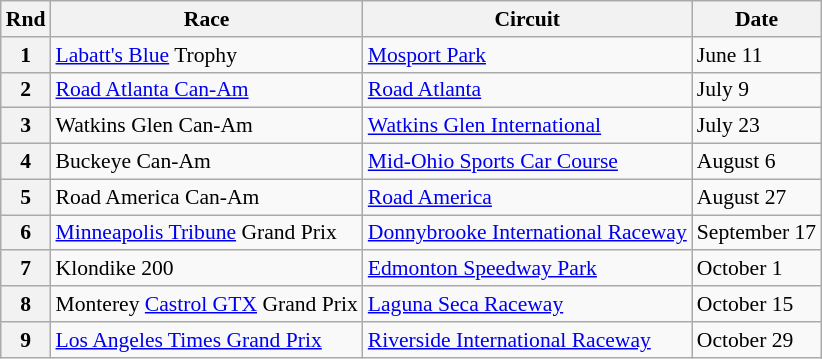<table class="wikitable" style="font-size: 90%;">
<tr>
<th>Rnd</th>
<th>Race</th>
<th>Circuit</th>
<th>Date</th>
</tr>
<tr>
<th>1</th>
<td><a href='#'>Labatt's Blue</a> Trophy</td>
<td><a href='#'>Mosport Park</a></td>
<td>June 11</td>
</tr>
<tr>
<th>2</th>
<td><a href='#'>Road Atlanta Can-Am</a></td>
<td><a href='#'>Road Atlanta</a></td>
<td>July 9</td>
</tr>
<tr>
<th>3</th>
<td>Watkins Glen Can-Am</td>
<td><a href='#'>Watkins Glen International</a></td>
<td>July 23</td>
</tr>
<tr>
<th>4</th>
<td>Buckeye Can-Am</td>
<td><a href='#'>Mid-Ohio Sports Car Course</a></td>
<td>August 6</td>
</tr>
<tr>
<th>5</th>
<td>Road America Can-Am</td>
<td><a href='#'>Road America</a></td>
<td>August 27</td>
</tr>
<tr>
<th>6</th>
<td><a href='#'>Minneapolis Tribune</a> Grand Prix</td>
<td><a href='#'>Donnybrooke International Raceway</a></td>
<td>September 17</td>
</tr>
<tr>
<th>7</th>
<td>Klondike 200</td>
<td><a href='#'>Edmonton Speedway Park</a></td>
<td>October 1</td>
</tr>
<tr>
<th>8</th>
<td>Monterey <a href='#'>Castrol GTX</a> Grand Prix</td>
<td><a href='#'>Laguna Seca Raceway</a></td>
<td>October 15</td>
</tr>
<tr>
<th>9</th>
<td><a href='#'>Los Angeles Times Grand Prix</a></td>
<td><a href='#'>Riverside International Raceway</a></td>
<td>October 29</td>
</tr>
</table>
